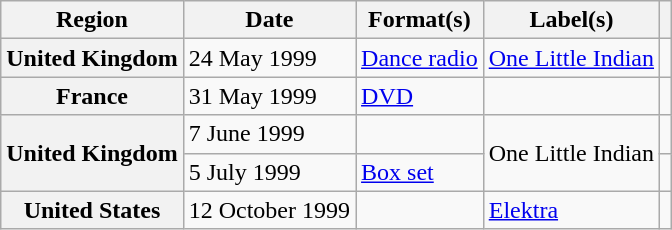<table class="wikitable sortable plainrowheaders">
<tr>
<th scope="col">Region</th>
<th scope="col">Date</th>
<th scope="col">Format(s)</th>
<th scope="col">Label(s)</th>
<th scope="col" class="unsortable"></th>
</tr>
<tr>
<th scope="row">United Kingdom</th>
<td>24 May 1999</td>
<td><a href='#'>Dance radio</a></td>
<td><a href='#'>One Little Indian</a></td>
<td></td>
</tr>
<tr>
<th scope="row">France</th>
<td>31 May 1999</td>
<td><a href='#'>DVD</a></td>
<td></td>
<td></td>
</tr>
<tr>
<th scope="row" rowspan="2">United Kingdom</th>
<td>7 June 1999</td>
<td></td>
<td rowspan="2">One Little Indian</td>
<td></td>
</tr>
<tr>
<td>5 July 1999</td>
<td><a href='#'>Box set</a></td>
<td></td>
</tr>
<tr>
<th scope="row">United States</th>
<td>12 October 1999</td>
<td></td>
<td><a href='#'>Elektra</a></td>
<td></td>
</tr>
</table>
